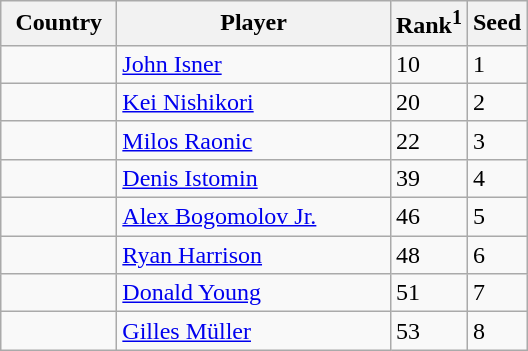<table class="sortable wikitable">
<tr>
<th width="70">Country</th>
<th width="175">Player</th>
<th>Rank<sup>1</sup></th>
<th>Seed</th>
</tr>
<tr>
<td></td>
<td><a href='#'>John Isner</a></td>
<td>10</td>
<td>1</td>
</tr>
<tr>
<td></td>
<td><a href='#'>Kei Nishikori</a></td>
<td>20</td>
<td>2</td>
</tr>
<tr>
<td></td>
<td><a href='#'>Milos Raonic</a></td>
<td>22</td>
<td>3</td>
</tr>
<tr>
<td></td>
<td><a href='#'>Denis Istomin</a></td>
<td>39</td>
<td>4</td>
</tr>
<tr>
<td></td>
<td><a href='#'>Alex Bogomolov Jr.</a></td>
<td>46</td>
<td>5</td>
</tr>
<tr>
<td></td>
<td><a href='#'>Ryan Harrison</a></td>
<td>48</td>
<td>6</td>
</tr>
<tr>
<td></td>
<td><a href='#'>Donald Young</a></td>
<td>51</td>
<td>7</td>
</tr>
<tr>
<td></td>
<td><a href='#'>Gilles Müller</a></td>
<td>53</td>
<td>8</td>
</tr>
</table>
